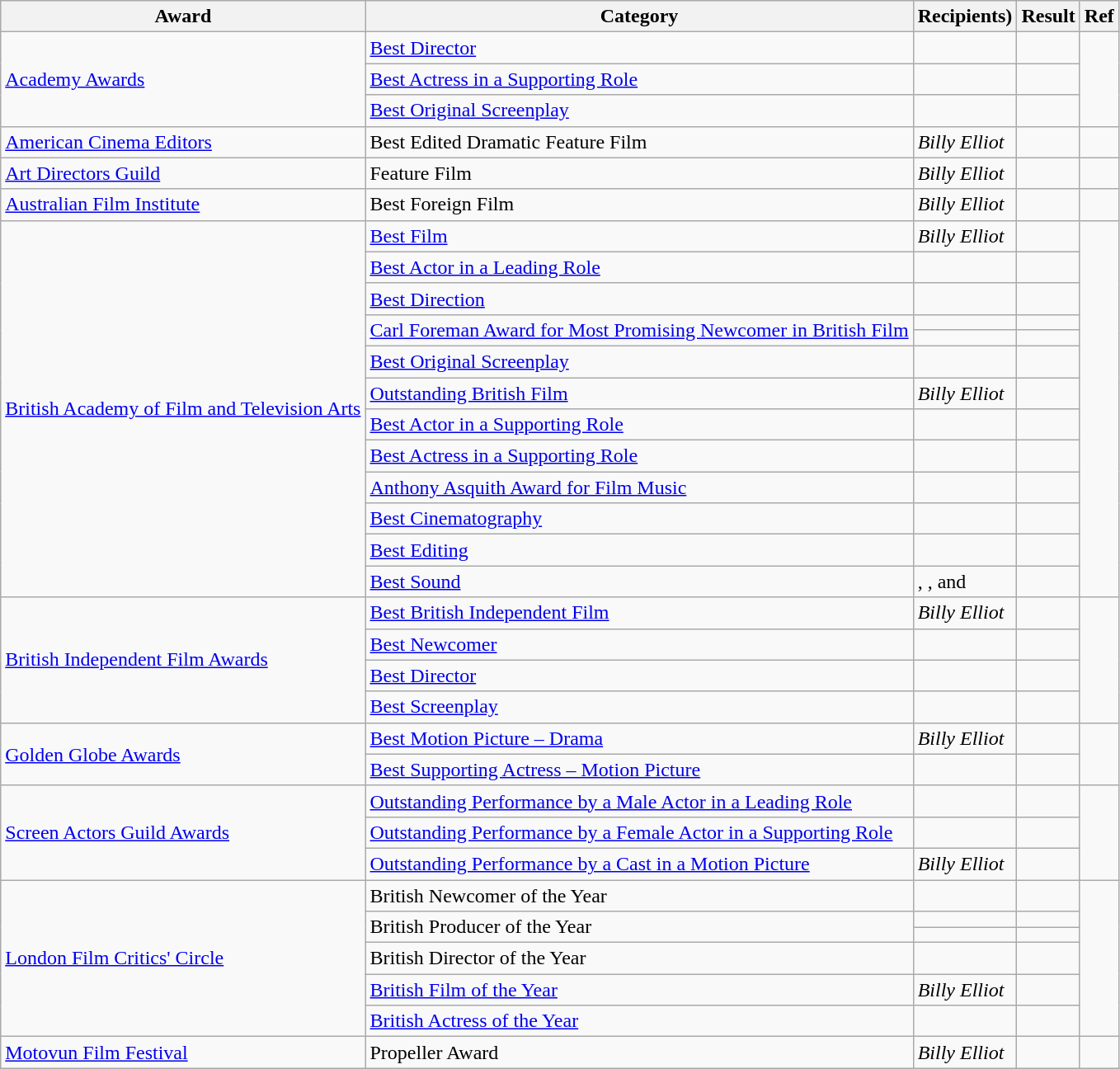<table class="sortable wikitable plainrowheaders awards-table" style="table-layout: fixed; margin-right: 0; ">
<tr>
<th scope="col">Award</th>
<th scope="col">Category</th>
<th scope="col">Recipients)</th>
<th scope="col">Result</th>
<th scope="col" class="unsortable">Ref</th>
</tr>
<tr>
<td rowspan="3"><a href='#'>Academy Awards</a></td>
<td><a href='#'>Best Director</a></td>
<td></td>
<td></td>
<td rowspan="3" align="center"></td>
</tr>
<tr>
<td><a href='#'>Best Actress in a Supporting Role</a></td>
<td></td>
<td></td>
</tr>
<tr>
<td><a href='#'>Best Original Screenplay</a></td>
<td></td>
<td></td>
</tr>
<tr>
<td><a href='#'>American Cinema Editors</a></td>
<td>Best Edited Dramatic Feature Film</td>
<td><em>Billy Elliot</em></td>
<td></td>
<td align="center"></td>
</tr>
<tr>
<td><a href='#'>Art Directors Guild</a></td>
<td>Feature Film</td>
<td><em>Billy Elliot</em></td>
<td></td>
<td align="center"></td>
</tr>
<tr>
<td><a href='#'>Australian Film Institute</a></td>
<td>Best Foreign Film</td>
<td><em>Billy Elliot</em></td>
<td></td>
<td align="center"></td>
</tr>
<tr>
<td rowspan="13"><a href='#'>British Academy of Film and Television Arts</a></td>
<td><a href='#'>Best Film</a></td>
<td><em>Billy Elliot</em></td>
<td></td>
<td rowspan="13" align="center"></td>
</tr>
<tr>
<td><a href='#'>Best Actor in a Leading Role</a></td>
<td></td>
<td></td>
</tr>
<tr>
<td><a href='#'>Best Direction</a></td>
<td></td>
<td></td>
</tr>
<tr>
<td rowspan="2"><a href='#'>Carl Foreman Award for Most Promising Newcomer in British Film</a></td>
<td></td>
<td></td>
</tr>
<tr>
<td></td>
<td></td>
</tr>
<tr>
<td><a href='#'>Best Original Screenplay</a></td>
<td></td>
<td></td>
</tr>
<tr>
<td><a href='#'>Outstanding British Film</a></td>
<td><em>Billy Elliot</em></td>
<td></td>
</tr>
<tr>
<td><a href='#'>Best Actor in a Supporting Role</a></td>
<td></td>
<td></td>
</tr>
<tr>
<td><a href='#'>Best Actress in a Supporting Role</a></td>
<td></td>
<td></td>
</tr>
<tr>
<td><a href='#'>Anthony Asquith Award for Film Music</a></td>
<td></td>
<td></td>
</tr>
<tr>
<td><a href='#'>Best Cinematography</a></td>
<td></td>
<td></td>
</tr>
<tr>
<td><a href='#'>Best Editing</a></td>
<td></td>
<td></td>
</tr>
<tr>
<td><a href='#'>Best Sound</a></td>
<td>, , and </td>
<td></td>
</tr>
<tr>
<td rowspan="4"><a href='#'>British Independent Film Awards</a></td>
<td><a href='#'>Best British Independent Film</a></td>
<td><em>Billy Elliot</em></td>
<td></td>
<td rowspan="4" align="center"></td>
</tr>
<tr>
<td><a href='#'>Best Newcomer</a></td>
<td></td>
<td></td>
</tr>
<tr>
<td><a href='#'>Best Director</a></td>
<td></td>
<td></td>
</tr>
<tr>
<td><a href='#'>Best Screenplay</a></td>
<td></td>
<td></td>
</tr>
<tr>
<td rowspan="2"><a href='#'>Golden Globe Awards</a></td>
<td><a href='#'>Best Motion Picture – Drama</a></td>
<td><em>Billy Elliot</em></td>
<td></td>
<td rowspan="2" align="center"><br></td>
</tr>
<tr>
<td><a href='#'>Best Supporting Actress – Motion Picture</a></td>
<td></td>
<td></td>
</tr>
<tr>
<td rowspan="3"><a href='#'>Screen Actors Guild Awards</a></td>
<td><a href='#'>Outstanding Performance by a Male Actor in a Leading Role</a></td>
<td></td>
<td></td>
<td rowspan="3" align="center"><br></td>
</tr>
<tr>
<td><a href='#'>Outstanding Performance by a Female Actor in a Supporting Role</a></td>
<td></td>
<td></td>
</tr>
<tr>
<td><a href='#'>Outstanding Performance by a Cast in a Motion Picture</a></td>
<td><em>Billy Elliot</em></td>
<td></td>
</tr>
<tr>
<td rowspan="6"><a href='#'>London Film Critics' Circle</a></td>
<td>British Newcomer of the Year</td>
<td></td>
<td></td>
<td rowspan="6" align="center"></td>
</tr>
<tr>
<td rowspan="2">British Producer of the Year</td>
<td></td>
<td></td>
</tr>
<tr>
<td></td>
<td></td>
</tr>
<tr>
<td>British Director of the Year</td>
<td></td>
<td></td>
</tr>
<tr>
<td><a href='#'>British Film of the Year</a></td>
<td><em>Billy Elliot</em></td>
<td></td>
</tr>
<tr>
<td><a href='#'>British Actress of the Year</a></td>
<td></td>
<td></td>
</tr>
<tr>
<td><a href='#'>Motovun Film Festival</a></td>
<td>Propeller Award</td>
<td><em>Billy Elliot</em></td>
<td></td>
<td align="center"></td>
</tr>
</table>
